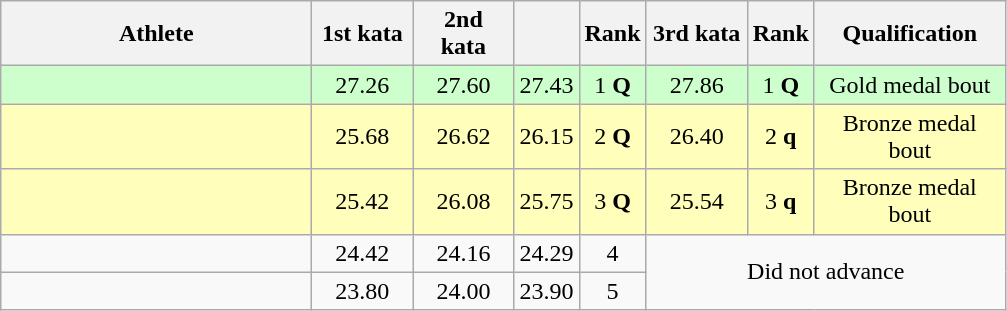<table class="wikitable sortable" style="text-align:center">
<tr>
<th width=200>Athlete</th>
<th width=60>1st kata</th>
<th width=60>2nd kata</th>
<th width=30></th>
<th width=30>Rank</th>
<th width=60>3rd kata</th>
<th width=30>Rank</th>
<th width=120>Qualification</th>
</tr>
<tr bgcolor="#ccffcc">
<td style="text-align:left;"></td>
<td>27.26</td>
<td>27.60</td>
<td>27.43</td>
<td>1 <strong>Q</strong></td>
<td>27.86</td>
<td>1 <strong>Q</strong></td>
<td>Gold medal bout</td>
</tr>
<tr bgcolor="#ffffbb">
<td style="text-align:left;"></td>
<td>25.68</td>
<td>26.62</td>
<td>26.15</td>
<td>2 <strong>Q</strong></td>
<td>26.40</td>
<td>2 <strong>q</strong></td>
<td>Bronze medal bout</td>
</tr>
<tr bgcolor="#ffffbb">
<td style="text-align:left;"></td>
<td>25.42</td>
<td>26.08</td>
<td>25.75</td>
<td>3 <strong>Q</strong></td>
<td>25.54</td>
<td>3 <strong>q</strong></td>
<td>Bronze medal bout</td>
</tr>
<tr>
<td style="text-align:left;"></td>
<td>24.42</td>
<td>24.16</td>
<td>24.29</td>
<td>4</td>
<td rowspan="2" colspan="3" align="center" style="vertical-align:middle;">Did not advance</td>
</tr>
<tr>
<td style="text-align:left;"></td>
<td>23.80</td>
<td>24.00</td>
<td>23.90</td>
<td>5</td>
</tr>
</table>
